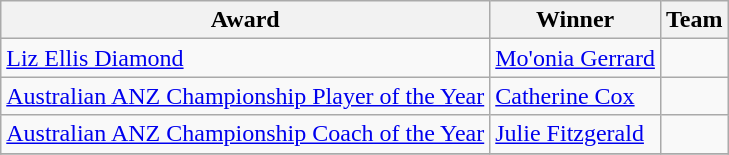<table class="wikitable collapsible">
<tr>
<th>Award</th>
<th>Winner</th>
<th>Team</th>
</tr>
<tr>
<td><a href='#'>Liz Ellis Diamond</a></td>
<td> <a href='#'>Mo'onia Gerrard</a></td>
<td></td>
</tr>
<tr>
<td><a href='#'>Australian ANZ Championship Player of the Year</a></td>
<td> <a href='#'>Catherine Cox</a></td>
<td></td>
</tr>
<tr>
<td><a href='#'>Australian ANZ Championship Coach of the Year</a></td>
<td> <a href='#'>Julie Fitzgerald</a></td>
<td></td>
</tr>
<tr>
</tr>
</table>
